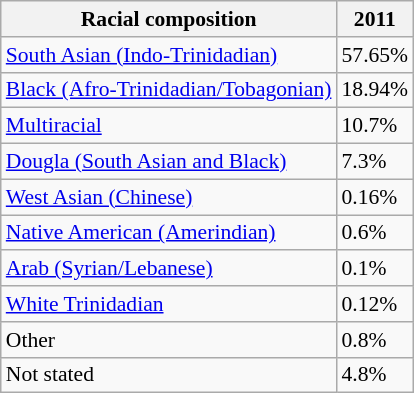<table class="wikitable sortable collapsible" style="font-size: 90%;">
<tr>
<th>Racial composition</th>
<th>2011</th>
</tr>
<tr>
<td><a href='#'>South Asian (Indo-Trinidadian)</a></td>
<td>57.65%</td>
</tr>
<tr>
<td><a href='#'>Black (Afro-Trinidadian/Tobagonian)</a></td>
<td>18.94%</td>
</tr>
<tr>
<td><a href='#'>Multiracial</a></td>
<td>10.7%</td>
</tr>
<tr>
<td><a href='#'>Dougla (South Asian and Black)</a></td>
<td>7.3%</td>
</tr>
<tr>
<td><a href='#'>West Asian (Chinese)</a></td>
<td>0.16%</td>
</tr>
<tr>
<td><a href='#'>Native American (Amerindian)</a></td>
<td>0.6%</td>
</tr>
<tr>
<td><a href='#'>Arab (Syrian/Lebanese)</a></td>
<td>0.1%</td>
</tr>
<tr>
<td><a href='#'>White Trinidadian</a></td>
<td>0.12%</td>
</tr>
<tr>
<td>Other</td>
<td>0.8%</td>
</tr>
<tr>
<td>Not stated</td>
<td>4.8%</td>
</tr>
</table>
